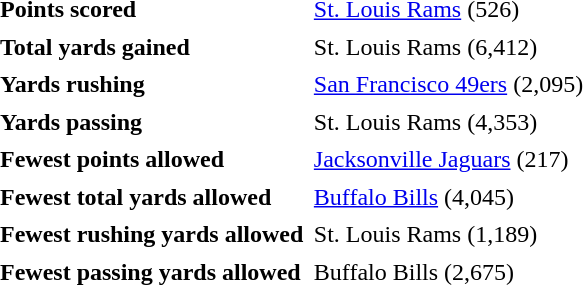<table cellpadding="3" cellspacing="1">
<tr>
<td><strong>Points scored</strong></td>
<td><a href='#'>St. Louis Rams</a> (526)</td>
</tr>
<tr>
<td><strong>Total yards gained</strong></td>
<td>St. Louis Rams (6,412)</td>
</tr>
<tr>
<td><strong>Yards rushing</strong></td>
<td><a href='#'>San Francisco 49ers</a> (2,095)</td>
</tr>
<tr>
<td><strong>Yards passing</strong></td>
<td>St. Louis Rams (4,353)</td>
</tr>
<tr>
<td><strong>Fewest points allowed</strong></td>
<td><a href='#'>Jacksonville Jaguars</a> (217)</td>
</tr>
<tr>
<td><strong>Fewest total yards allowed</strong></td>
<td><a href='#'>Buffalo Bills</a> (4,045)</td>
</tr>
<tr>
<td><strong>Fewest rushing yards allowed</strong></td>
<td>St. Louis Rams (1,189)</td>
</tr>
<tr>
<td><strong>Fewest passing yards allowed</strong></td>
<td>Buffalo Bills (2,675)</td>
</tr>
</table>
